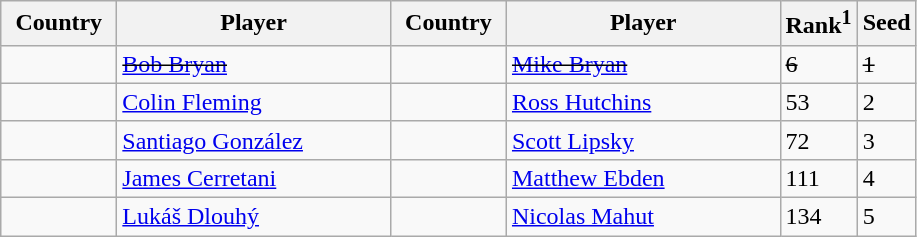<table class="sortable wikitable">
<tr>
<th width="70">Country</th>
<th width="175">Player</th>
<th width="70">Country</th>
<th width="175">Player</th>
<th>Rank<sup>1</sup></th>
<th>Seed</th>
</tr>
<tr>
<td><s></s></td>
<td><s><a href='#'>Bob Bryan</a></s></td>
<td><s></s></td>
<td><s><a href='#'>Mike Bryan</a></s></td>
<td><s>6</s></td>
<td><s>1</s></td>
</tr>
<tr>
<td></td>
<td><a href='#'>Colin Fleming</a></td>
<td></td>
<td><a href='#'>Ross Hutchins</a></td>
<td>53</td>
<td>2</td>
</tr>
<tr>
<td></td>
<td><a href='#'>Santiago González</a></td>
<td></td>
<td><a href='#'>Scott Lipsky</a></td>
<td>72</td>
<td>3</td>
</tr>
<tr>
<td></td>
<td><a href='#'>James Cerretani</a></td>
<td></td>
<td><a href='#'>Matthew Ebden</a></td>
<td>111</td>
<td>4</td>
</tr>
<tr>
<td></td>
<td><a href='#'>Lukáš Dlouhý</a></td>
<td></td>
<td><a href='#'>Nicolas Mahut</a></td>
<td>134</td>
<td>5</td>
</tr>
</table>
